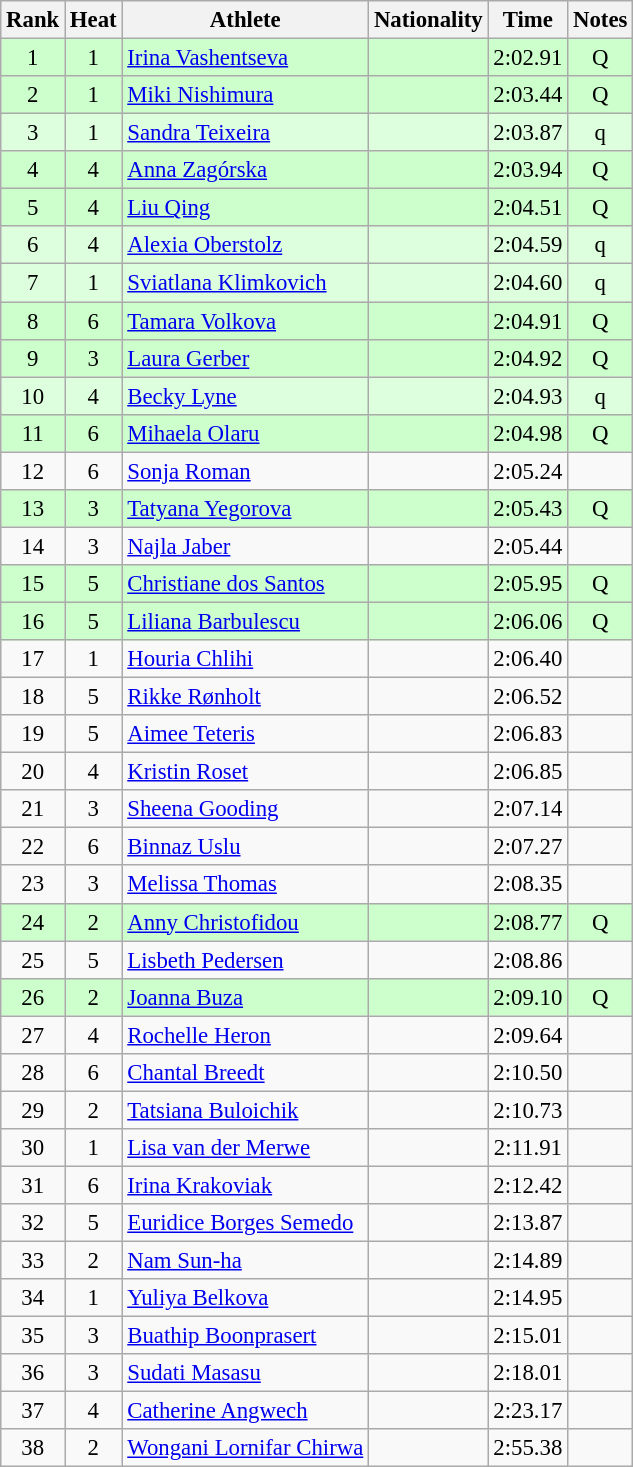<table class="wikitable sortable" style="text-align:center;font-size:95%">
<tr>
<th>Rank</th>
<th>Heat</th>
<th>Athlete</th>
<th>Nationality</th>
<th>Time</th>
<th>Notes</th>
</tr>
<tr bgcolor=ccffcc>
<td>1</td>
<td>1</td>
<td align="left"><a href='#'>Irina Vashentseva</a></td>
<td align=left></td>
<td>2:02.91</td>
<td>Q</td>
</tr>
<tr bgcolor=ccffcc>
<td>2</td>
<td>1</td>
<td align="left"><a href='#'>Miki Nishimura</a></td>
<td align=left></td>
<td>2:03.44</td>
<td>Q</td>
</tr>
<tr bgcolor=ddffdd>
<td>3</td>
<td>1</td>
<td align="left"><a href='#'>Sandra Teixeira</a></td>
<td align=left></td>
<td>2:03.87</td>
<td>q</td>
</tr>
<tr bgcolor=ccffcc>
<td>4</td>
<td>4</td>
<td align="left"><a href='#'>Anna Zagórska</a></td>
<td align=left></td>
<td>2:03.94</td>
<td>Q</td>
</tr>
<tr bgcolor=ccffcc>
<td>5</td>
<td>4</td>
<td align="left"><a href='#'>Liu Qing</a></td>
<td align=left></td>
<td>2:04.51</td>
<td>Q</td>
</tr>
<tr bgcolor=ddffdd>
<td>6</td>
<td>4</td>
<td align="left"><a href='#'>Alexia Oberstolz</a></td>
<td align=left></td>
<td>2:04.59</td>
<td>q </td>
</tr>
<tr bgcolor=ddffdd>
<td>7</td>
<td>1</td>
<td align="left"><a href='#'>Sviatlana Klimkovich</a></td>
<td align=left></td>
<td>2:04.60</td>
<td>q</td>
</tr>
<tr bgcolor=ccffcc>
<td>8</td>
<td>6</td>
<td align="left"><a href='#'>Tamara Volkova</a></td>
<td align=left></td>
<td>2:04.91</td>
<td>Q</td>
</tr>
<tr bgcolor=ccffcc>
<td>9</td>
<td>3</td>
<td align="left"><a href='#'>Laura Gerber</a></td>
<td align=left></td>
<td>2:04.92</td>
<td>Q</td>
</tr>
<tr bgcolor=ddffdd>
<td>10</td>
<td>4</td>
<td align="left"><a href='#'>Becky Lyne</a></td>
<td align=left></td>
<td>2:04.93</td>
<td>q</td>
</tr>
<tr bgcolor=ccffcc>
<td>11</td>
<td>6</td>
<td align="left"><a href='#'>Mihaela Olaru</a></td>
<td align=left></td>
<td>2:04.98</td>
<td>Q</td>
</tr>
<tr>
<td>12</td>
<td>6</td>
<td align="left"><a href='#'>Sonja Roman</a></td>
<td align=left></td>
<td>2:05.24</td>
<td></td>
</tr>
<tr bgcolor=ccffcc>
<td>13</td>
<td>3</td>
<td align="left"><a href='#'>Tatyana Yegorova</a></td>
<td align=left></td>
<td>2:05.43</td>
<td>Q</td>
</tr>
<tr>
<td>14</td>
<td>3</td>
<td align="left"><a href='#'>Najla Jaber</a></td>
<td align=left></td>
<td>2:05.44</td>
<td></td>
</tr>
<tr bgcolor=ccffcc>
<td>15</td>
<td>5</td>
<td align="left"><a href='#'>Christiane dos Santos</a></td>
<td align=left></td>
<td>2:05.95</td>
<td>Q</td>
</tr>
<tr bgcolor=ccffcc>
<td>16</td>
<td>5</td>
<td align="left"><a href='#'>Liliana Barbulescu</a></td>
<td align=left></td>
<td>2:06.06</td>
<td>Q</td>
</tr>
<tr>
<td>17</td>
<td>1</td>
<td align="left"><a href='#'>Houria Chlihi</a></td>
<td align=left></td>
<td>2:06.40</td>
<td></td>
</tr>
<tr>
<td>18</td>
<td>5</td>
<td align="left"><a href='#'>Rikke Rønholt</a></td>
<td align=left></td>
<td>2:06.52</td>
<td></td>
</tr>
<tr>
<td>19</td>
<td>5</td>
<td align="left"><a href='#'>Aimee Teteris</a></td>
<td align=left></td>
<td>2:06.83</td>
<td></td>
</tr>
<tr>
<td>20</td>
<td>4</td>
<td align="left"><a href='#'>Kristin Roset</a></td>
<td align=left></td>
<td>2:06.85</td>
<td></td>
</tr>
<tr>
<td>21</td>
<td>3</td>
<td align="left"><a href='#'>Sheena Gooding</a></td>
<td align=left></td>
<td>2:07.14</td>
<td></td>
</tr>
<tr>
<td>22</td>
<td>6</td>
<td align="left"><a href='#'>Binnaz Uslu</a></td>
<td align=left></td>
<td>2:07.27</td>
<td></td>
</tr>
<tr>
<td>23</td>
<td>3</td>
<td align="left"><a href='#'>Melissa Thomas</a></td>
<td align=left></td>
<td>2:08.35</td>
<td></td>
</tr>
<tr bgcolor=ccffcc>
<td>24</td>
<td>2</td>
<td align="left"><a href='#'>Anny Christofidou</a></td>
<td align=left></td>
<td>2:08.77</td>
<td>Q</td>
</tr>
<tr>
<td>25</td>
<td>5</td>
<td align="left"><a href='#'>Lisbeth Pedersen</a></td>
<td align=left></td>
<td>2:08.86</td>
<td></td>
</tr>
<tr bgcolor=ccffcc>
<td>26</td>
<td>2</td>
<td align="left"><a href='#'>Joanna Buza</a></td>
<td align=left></td>
<td>2:09.10</td>
<td>Q</td>
</tr>
<tr>
<td>27</td>
<td>4</td>
<td align="left"><a href='#'>Rochelle Heron</a></td>
<td align=left></td>
<td>2:09.64</td>
<td></td>
</tr>
<tr>
<td>28</td>
<td>6</td>
<td align="left"><a href='#'>Chantal Breedt</a></td>
<td align=left></td>
<td>2:10.50</td>
<td></td>
</tr>
<tr>
<td>29</td>
<td>2</td>
<td align="left"><a href='#'>Tatsiana Buloichik</a></td>
<td align=left></td>
<td>2:10.73</td>
<td></td>
</tr>
<tr>
<td>30</td>
<td>1</td>
<td align="left"><a href='#'>Lisa van der Merwe</a></td>
<td align=left></td>
<td>2:11.91</td>
<td></td>
</tr>
<tr>
<td>31</td>
<td>6</td>
<td align="left"><a href='#'>Irina Krakoviak</a></td>
<td align=left></td>
<td>2:12.42</td>
<td></td>
</tr>
<tr>
<td>32</td>
<td>5</td>
<td align="left"><a href='#'>Euridice Borges Semedo</a></td>
<td align=left></td>
<td>2:13.87</td>
<td></td>
</tr>
<tr>
<td>33</td>
<td>2</td>
<td align="left"><a href='#'>Nam Sun-ha</a></td>
<td align=left></td>
<td>2:14.89</td>
<td></td>
</tr>
<tr>
<td>34</td>
<td>1</td>
<td align="left"><a href='#'>Yuliya Belkova</a></td>
<td align=left></td>
<td>2:14.95</td>
<td></td>
</tr>
<tr>
<td>35</td>
<td>3</td>
<td align="left"><a href='#'>Buathip Boonprasert</a></td>
<td align=left></td>
<td>2:15.01</td>
<td></td>
</tr>
<tr>
<td>36</td>
<td>3</td>
<td align="left"><a href='#'>Sudati Masasu</a></td>
<td align=left></td>
<td>2:18.01</td>
<td></td>
</tr>
<tr>
<td>37</td>
<td>4</td>
<td align="left"><a href='#'>Catherine Angwech</a></td>
<td align=left></td>
<td>2:23.17</td>
<td></td>
</tr>
<tr>
<td>38</td>
<td>2</td>
<td align="left"><a href='#'>Wongani Lornifar Chirwa</a></td>
<td align=left></td>
<td>2:55.38</td>
<td></td>
</tr>
</table>
